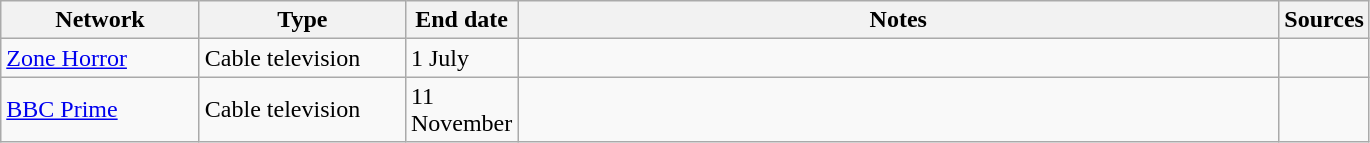<table class="wikitable">
<tr>
<th style="text-align:center; width:125px">Network</th>
<th style="text-align:center; width:130px">Type</th>
<th style="text-align:center; width:60px">End date</th>
<th style="text-align:center; width:500px">Notes</th>
<th style="text-align:center; width:30px">Sources</th>
</tr>
<tr>
<td><a href='#'>Zone Horror</a></td>
<td>Cable television</td>
<td>1 July</td>
<td></td>
<td></td>
</tr>
<tr>
<td><a href='#'>BBC Prime</a></td>
<td>Cable television</td>
<td>11 November</td>
<td></td>
<td></td>
</tr>
</table>
